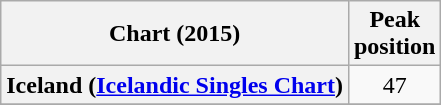<table class="wikitable sortable plainrowheaders" style="text-align:center">
<tr>
<th scope="col">Chart (2015)</th>
<th scope="col">Peak<br>position</th>
</tr>
<tr>
<th scope="row">Iceland (<a href='#'>Icelandic Singles Chart</a>)</th>
<td>47</td>
</tr>
<tr>
</tr>
</table>
